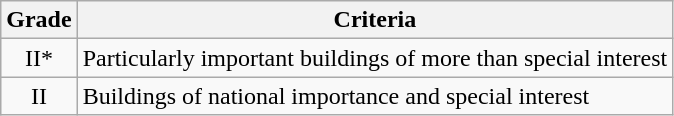<table class="wikitable">
<tr>
<th>Grade</th>
<th>Criteria</th>
</tr>
<tr>
<td align="center" >II*</td>
<td>Particularly important buildings of more than special interest</td>
</tr>
<tr>
<td align="center" >II</td>
<td>Buildings of national importance and special interest</td>
</tr>
</table>
